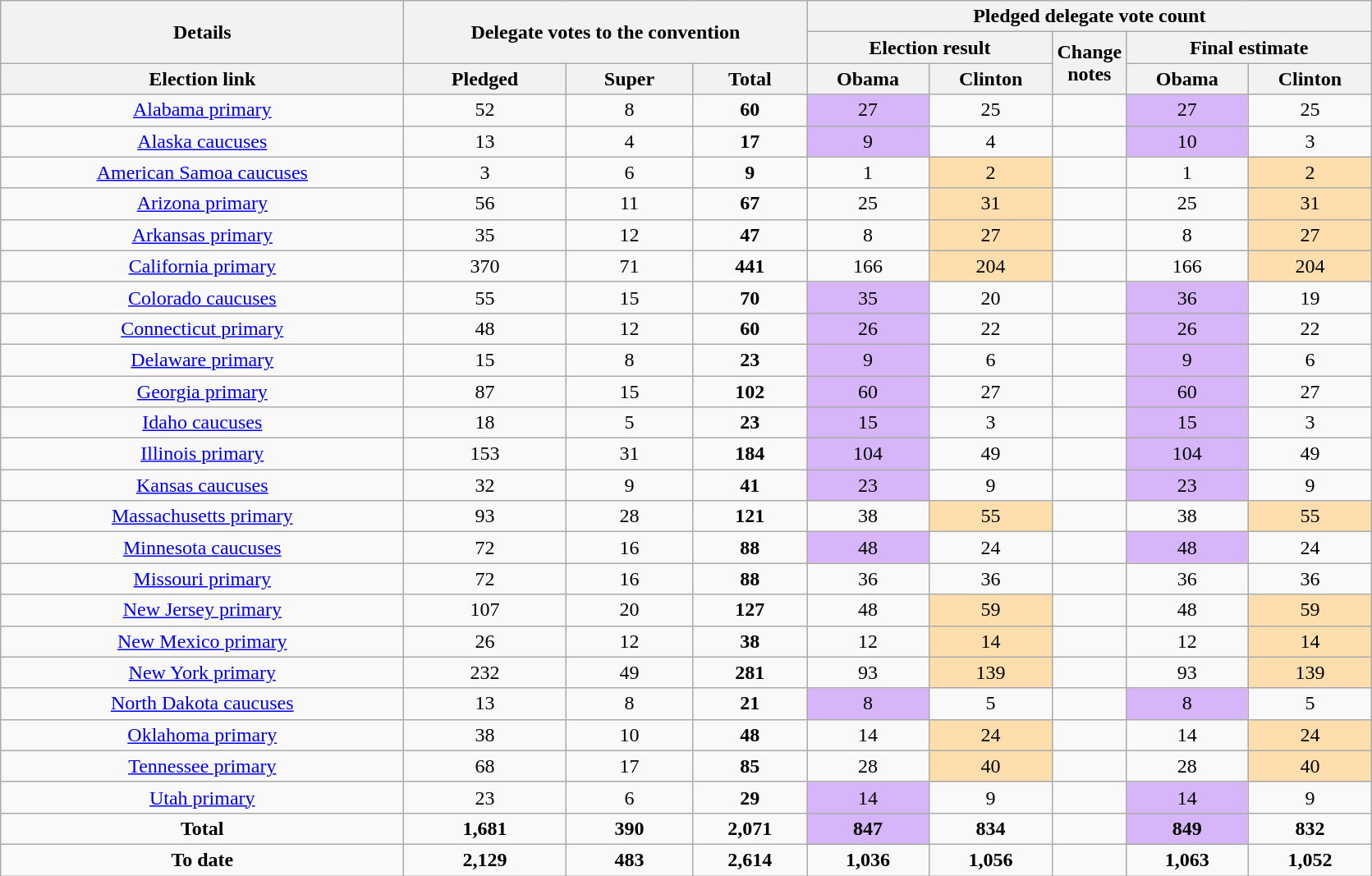<table class="wikitable" style="text-align:center">
<tr>
<th rowspan="2" style="width:20em">Details</th>
<th rowspan="2" colspan="3" style="width:20em">Delegate votes to the convention</th>
<th colspan="5">Pledged delegate vote count</th>
</tr>
<tr>
<th colspan="2" style="width:12em">Election result</th>
<th rowspan="2">Change<br>notes</th>
<th colspan="2" style="width:12em">Final estimate</th>
</tr>
<tr>
<th>Election link</th>
<th>Pledged</th>
<th>Super</th>
<th>Total</th>
<th>Obama</th>
<th>Clinton</th>
<th>Obama</th>
<th>Clinton</th>
</tr>
<tr>
<td><a href='#'>Alabama primary</a></td>
<td>52</td>
<td>8</td>
<td><strong>60</strong></td>
<td style="background:#d6b6f9;">27</td>
<td>25</td>
<td></td>
<td style="background:#d6b6f9;">27</td>
<td>25</td>
</tr>
<tr>
<td><a href='#'>Alaska caucuses</a></td>
<td>13</td>
<td>4</td>
<td><strong>17</strong></td>
<td style="background:#d6b6f9;">9</td>
<td>4</td>
<td></td>
<td style="background:#d6b6f9;">10</td>
<td>3</td>
</tr>
<tr>
<td><a href='#'>American Samoa caucuses</a></td>
<td>3</td>
<td>6</td>
<td><strong>9</strong></td>
<td>1</td>
<td style="background:#ffdead;">2</td>
<td></td>
<td>1</td>
<td style="background:#ffdead;">2</td>
</tr>
<tr>
<td><a href='#'>Arizona primary</a></td>
<td>56</td>
<td>11</td>
<td><strong>67</strong></td>
<td>25</td>
<td style="background:#ffdead;">31</td>
<td></td>
<td>25</td>
<td style="background:#ffdead;">31</td>
</tr>
<tr>
<td><a href='#'>Arkansas primary</a></td>
<td>35</td>
<td>12</td>
<td><strong>47</strong></td>
<td>8</td>
<td style="background:#ffdead;">27</td>
<td></td>
<td>8</td>
<td style="background:#ffdead;">27</td>
</tr>
<tr>
<td><a href='#'>California primary</a></td>
<td>370</td>
<td>71</td>
<td><strong>441</strong></td>
<td>166</td>
<td style="background:#ffdead;">204</td>
<td></td>
<td>166</td>
<td style="background:#ffdead;">204</td>
</tr>
<tr>
<td><a href='#'>Colorado caucuses</a></td>
<td>55</td>
<td>15</td>
<td><strong>70</strong></td>
<td style="background:#d6b6f9;">35</td>
<td>20</td>
<td></td>
<td style="background:#d6b6f9;">36</td>
<td>19</td>
</tr>
<tr>
<td><a href='#'>Connecticut primary</a></td>
<td>48</td>
<td>12</td>
<td><strong>60</strong></td>
<td style="background:#d6b6f9;">26</td>
<td>22</td>
<td></td>
<td style="background:#d6b6f9;">26</td>
<td>22</td>
</tr>
<tr>
<td><a href='#'>Delaware primary</a></td>
<td>15</td>
<td>8</td>
<td><strong>23</strong></td>
<td style="background:#d6b6f9;">9</td>
<td>6</td>
<td></td>
<td style="background:#d6b6f9;">9</td>
<td>6</td>
</tr>
<tr>
<td><a href='#'>Georgia primary</a></td>
<td>87</td>
<td>15</td>
<td><strong>102</strong></td>
<td style="background:#d6b6f9;">60</td>
<td>27</td>
<td></td>
<td style="background:#d6b6f9;">60</td>
<td>27</td>
</tr>
<tr>
<td><a href='#'>Idaho caucuses</a></td>
<td>18</td>
<td>5</td>
<td><strong>23</strong></td>
<td style="background:#d6b6f9;">15</td>
<td>3</td>
<td></td>
<td style="background:#d6b6f9;">15</td>
<td>3</td>
</tr>
<tr>
<td><a href='#'>Illinois primary</a></td>
<td>153</td>
<td>31</td>
<td><strong>184</strong></td>
<td style="background:#d6b6f9;">104</td>
<td>49</td>
<td></td>
<td style="background:#d6b6f9;">104</td>
<td>49</td>
</tr>
<tr>
<td><a href='#'>Kansas caucuses</a></td>
<td>32</td>
<td>9</td>
<td><strong>41</strong></td>
<td style="background:#d6b6f9;">23</td>
<td>9</td>
<td></td>
<td style="background:#d6b6f9;">23</td>
<td>9</td>
</tr>
<tr>
<td><a href='#'>Massachusetts primary</a></td>
<td>93</td>
<td>28</td>
<td><strong>121</strong></td>
<td>38</td>
<td style="background:#ffdead;">55</td>
<td></td>
<td>38</td>
<td style="background:#ffdead;">55</td>
</tr>
<tr>
<td><a href='#'>Minnesota caucuses</a></td>
<td>72</td>
<td>16</td>
<td><strong>88</strong></td>
<td style="background:#d6b6f9;">48</td>
<td>24</td>
<td></td>
<td style="background:#d6b6f9;">48</td>
<td>24</td>
</tr>
<tr>
<td><a href='#'>Missouri primary</a></td>
<td>72</td>
<td>16</td>
<td><strong>88</strong></td>
<td>36</td>
<td>36</td>
<td></td>
<td>36</td>
<td>36</td>
</tr>
<tr>
<td><a href='#'>New Jersey primary</a></td>
<td>107</td>
<td>20</td>
<td><strong>127</strong></td>
<td>48</td>
<td style="background:#ffdead;">59</td>
<td></td>
<td>48</td>
<td style="background:#ffdead;">59</td>
</tr>
<tr>
<td><a href='#'>New Mexico primary</a></td>
<td>26</td>
<td>12</td>
<td><strong>38</strong></td>
<td>12</td>
<td style="background:#ffdead;">14</td>
<td></td>
<td>12</td>
<td style="background:#ffdead;">14</td>
</tr>
<tr>
<td><a href='#'>New York primary</a></td>
<td>232</td>
<td>49</td>
<td><strong>281</strong></td>
<td>93</td>
<td style="background:#ffdead;">139</td>
<td></td>
<td>93</td>
<td style="background:#ffdead;">139</td>
</tr>
<tr>
<td><a href='#'>North Dakota caucuses</a></td>
<td>13</td>
<td>8</td>
<td><strong>21</strong></td>
<td style="background:#d6b6f9;">8</td>
<td>5</td>
<td></td>
<td style="background:#d6b6f9;">8</td>
<td>5</td>
</tr>
<tr>
<td><a href='#'>Oklahoma primary</a></td>
<td>38</td>
<td>10</td>
<td><strong>48</strong></td>
<td>14</td>
<td style="background:#ffdead;">24</td>
<td></td>
<td>14</td>
<td style="background:#ffdead;">24</td>
</tr>
<tr>
<td><a href='#'>Tennessee primary</a></td>
<td>68</td>
<td>17</td>
<td><strong>85</strong></td>
<td>28</td>
<td style="background:#ffdead;">40</td>
<td></td>
<td>28</td>
<td style="background:#ffdead;">40</td>
</tr>
<tr>
<td><a href='#'>Utah primary</a></td>
<td>23</td>
<td>6</td>
<td><strong>29</strong></td>
<td style="background:#d6b6f9;">14</td>
<td>9</td>
<td></td>
<td style="background:#d6b6f9;">14</td>
<td>9</td>
</tr>
<tr>
<td><strong>Total</strong></td>
<td><strong>1,681</strong></td>
<td><strong>390</strong></td>
<td><strong>2,071</strong></td>
<td style="background:#d6b6f9;"><strong>847</strong></td>
<td><strong>834</strong></td>
<td></td>
<td style="background:#d6b6f9;"><strong>849</strong></td>
<td><strong>832</strong></td>
</tr>
<tr>
<td><strong>To date</strong></td>
<td><strong>2,129</strong></td>
<td><strong>483</strong></td>
<td><strong>2,614</strong></td>
<td><strong>1,036</strong></td>
<td><strong>1,056</strong></td>
<td></td>
<td><strong>1,063</strong></td>
<td><strong>1,052</strong></td>
</tr>
</table>
